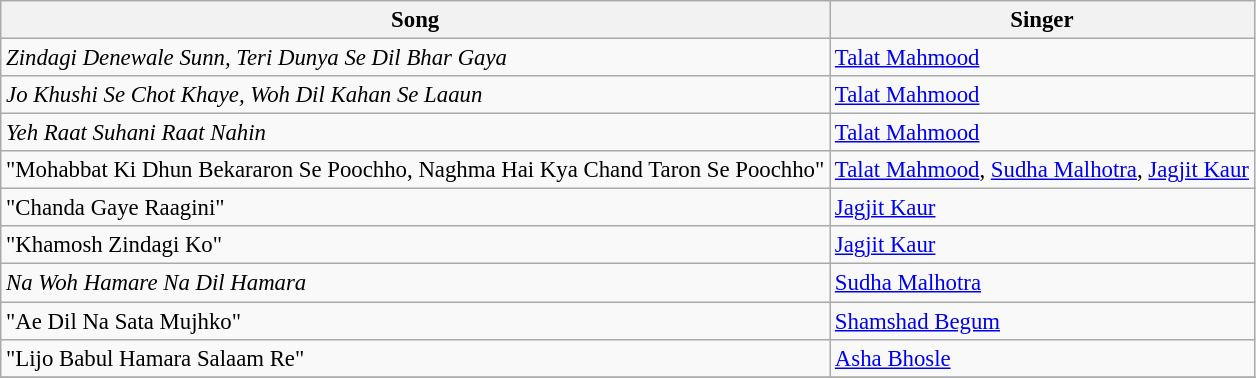<table class="wikitable" style="font-size:95%;">
<tr>
<th>Song</th>
<th>Singer</th>
</tr>
<tr>
<td><em>Zindagi Denewale Sunn, Teri Dunya Se Dil Bhar Gaya</em></td>
<td><a href='#'>Talat Mahmood</a></td>
</tr>
<tr>
<td><em>Jo Khushi Se Chot Khaye, Woh Dil Kahan Se Laaun</em></td>
<td><a href='#'>Talat Mahmood</a></td>
</tr>
<tr>
<td><em>Yeh Raat Suhani Raat Nahin</em></td>
<td><a href='#'>Talat Mahmood</a></td>
</tr>
<tr>
<td>"Mohabbat Ki Dhun Bekararon Se Poochho, Naghma Hai Kya Chand Taron Se Poochho"</td>
<td><a href='#'>Talat Mahmood</a>, <a href='#'>Sudha Malhotra</a>, <a href='#'>Jagjit Kaur</a></td>
</tr>
<tr>
<td>"Chanda Gaye Raagini"</td>
<td><a href='#'>Jagjit Kaur</a></td>
</tr>
<tr>
<td>"Khamosh Zindagi Ko"</td>
<td><a href='#'>Jagjit Kaur</a></td>
</tr>
<tr>
<td><em>Na Woh Hamare Na Dil Hamara</em></td>
<td><a href='#'>Sudha Malhotra</a></td>
</tr>
<tr>
<td>"Ae Dil Na Sata Mujhko"</td>
<td><a href='#'>Shamshad Begum</a></td>
</tr>
<tr>
<td>"Lijo Babul Hamara Salaam Re"</td>
<td><a href='#'>Asha Bhosle</a></td>
</tr>
<tr>
</tr>
</table>
